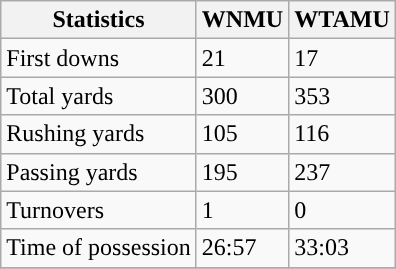<table class="wikitable">
<tr>
<th>Statistics</th>
<th>WNMU</th>
<th>WTAMU</th>
</tr>
<tr>
<td>First downs</td>
<td>21</td>
<td>17</td>
</tr>
<tr>
<td>Total yards</td>
<td>300</td>
<td>353</td>
</tr>
<tr>
<td>Rushing yards</td>
<td>105</td>
<td>116</td>
</tr>
<tr>
<td>Passing yards</td>
<td>195</td>
<td>237</td>
</tr>
<tr>
<td>Turnovers</td>
<td>1</td>
<td>0</td>
</tr>
<tr>
<td>Time of possession</td>
<td>26:57</td>
<td>33:03</td>
</tr>
<tr>
</tr>
</table>
